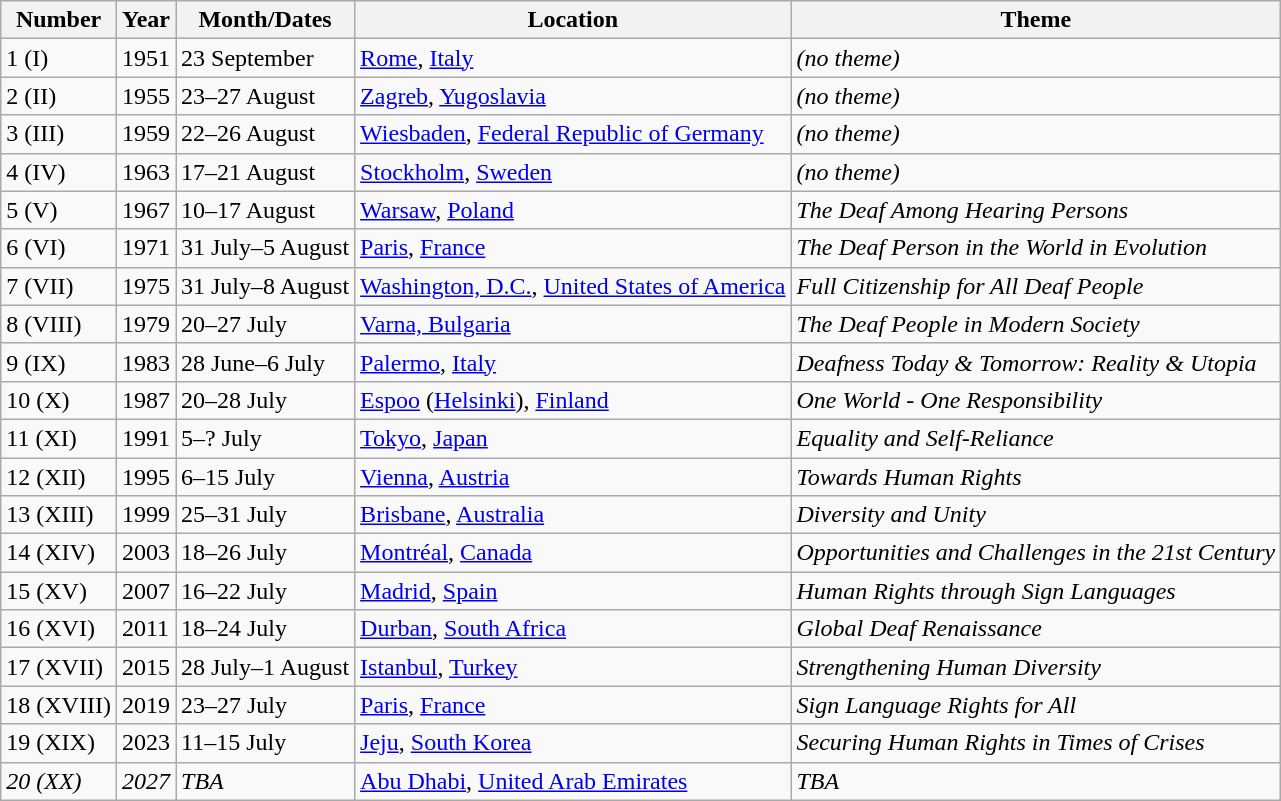<table class="wikitable sortable">
<tr>
<th>Number</th>
<th>Year</th>
<th>Month/Dates</th>
<th>Location</th>
<th>Theme</th>
</tr>
<tr>
<td>1 (I)</td>
<td>1951</td>
<td>23 September</td>
<td><a href='#'>Rome</a>, <a href='#'>Italy</a></td>
<td><em>(no theme)</em></td>
</tr>
<tr>
<td>2 (II)</td>
<td>1955</td>
<td>23–27 August</td>
<td><a href='#'>Zagreb</a>, <a href='#'>Yugoslavia</a></td>
<td><em>(no theme)</em></td>
</tr>
<tr>
<td>3 (III)</td>
<td>1959</td>
<td>22–26 August</td>
<td><a href='#'>Wiesbaden</a>, <a href='#'>Federal Republic of Germany</a></td>
<td><em>(no theme)</em></td>
</tr>
<tr>
<td>4 (IV)</td>
<td>1963</td>
<td>17–21 August</td>
<td><a href='#'>Stockholm</a>, <a href='#'>Sweden</a></td>
<td><em>(no theme)</em></td>
</tr>
<tr>
<td>5 (V)</td>
<td>1967</td>
<td>10–17 August</td>
<td><a href='#'>Warsaw</a>, <a href='#'>Poland</a></td>
<td><em>The Deaf Among Hearing Persons</em></td>
</tr>
<tr>
<td>6 (VI)</td>
<td>1971</td>
<td>31 July–5 August</td>
<td><a href='#'>Paris</a>, <a href='#'>France</a></td>
<td><em>The Deaf Person in the World in Evolution</em></td>
</tr>
<tr>
<td>7 (VII)</td>
<td>1975</td>
<td>31 July–8 August</td>
<td><a href='#'>Washington, D.C.</a>, <a href='#'>United States of America</a></td>
<td><em>Full Citizenship for All Deaf People</em></td>
</tr>
<tr>
<td>8 (VIII)</td>
<td>1979</td>
<td>20–27 July</td>
<td><a href='#'>Varna, Bulgaria</a></td>
<td><em>The Deaf People in Modern Society</em></td>
</tr>
<tr>
<td>9 (IX)</td>
<td>1983</td>
<td>28 June–6 July</td>
<td><a href='#'>Palermo</a>, <a href='#'>Italy</a></td>
<td><em>Deafness Today & Tomorrow: Reality & Utopia</em></td>
</tr>
<tr>
<td>10 (X)</td>
<td>1987</td>
<td>20–28 July</td>
<td><a href='#'>Espoo</a> (<a href='#'>Helsinki</a>), <a href='#'>Finland</a></td>
<td><em>One World - One Responsibility</em></td>
</tr>
<tr>
<td>11 (XI)</td>
<td>1991</td>
<td>5–? July</td>
<td><a href='#'>Tokyo</a>, <a href='#'>Japan</a></td>
<td><em>Equality and Self-Reliance</em></td>
</tr>
<tr>
<td>12 (XII)</td>
<td>1995</td>
<td>6–15 July</td>
<td><a href='#'>Vienna</a>, <a href='#'>Austria</a></td>
<td><em>Towards Human Rights</em></td>
</tr>
<tr>
<td>13 (XIII)</td>
<td>1999</td>
<td>25–31 July</td>
<td><a href='#'>Brisbane</a>, <a href='#'>Australia</a></td>
<td><em>Diversity and Unity</em></td>
</tr>
<tr>
<td>14 (XIV)</td>
<td>2003</td>
<td>18–26 July</td>
<td><a href='#'>Montréal</a>, <a href='#'>Canada</a></td>
<td><em>Opportunities and Challenges in the 21st Century</em></td>
</tr>
<tr>
<td>15 (XV)</td>
<td>2007</td>
<td>16–22 July</td>
<td><a href='#'>Madrid</a>, <a href='#'>Spain</a></td>
<td><em>Human Rights through Sign Languages</em></td>
</tr>
<tr>
<td>16 (XVI)</td>
<td>2011</td>
<td>18–24 July</td>
<td><a href='#'>Durban</a>, <a href='#'>South Africa</a></td>
<td><em>Global Deaf Renaissance</em></td>
</tr>
<tr>
<td>17 (XVII)</td>
<td>2015</td>
<td>28 July–1 August</td>
<td><a href='#'>Istanbul</a>, <a href='#'>Turkey</a></td>
<td><em>Strengthening Human Diversity</em></td>
</tr>
<tr>
<td>18 (XVIII)</td>
<td>2019</td>
<td>23–27 July</td>
<td><a href='#'>Paris</a>, <a href='#'>France</a></td>
<td><em>Sign Language Rights for All</em></td>
</tr>
<tr>
<td>19 (XIX)</td>
<td>2023</td>
<td>11–15 July</td>
<td><a href='#'>Jeju</a>, <a href='#'>South Korea</a></td>
<td><em>Securing Human Rights in Times of Crises</em></td>
</tr>
<tr>
<td><em>20 (XX)</em></td>
<td><em>2027</em></td>
<td><em>TBA</em></td>
<td><a href='#'>Abu Dhabi</a>, <a href='#'>United Arab Emirates</a></td>
<td><em>TBA</em></td>
</tr>
</table>
